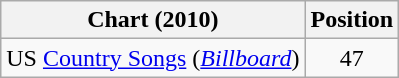<table class="wikitable sortable">
<tr>
<th scope="col">Chart (2010)</th>
<th scope="col">Position</th>
</tr>
<tr>
<td>US <a href='#'>Country Songs</a> (<em><a href='#'>Billboard</a></em>)</td>
<td align="center">47</td>
</tr>
</table>
